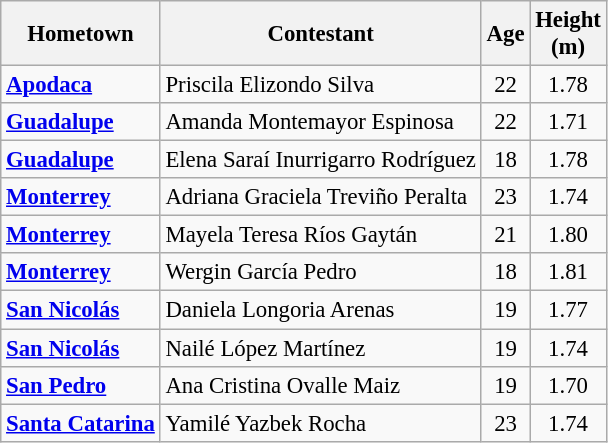<table class="wikitable sortable" style="font-size: 95%;">
<tr>
<th>Hometown</th>
<th>Contestant</th>
<th>Age</th>
<th>Height<br> (m)</th>
</tr>
<tr>
<td><strong><a href='#'>Apodaca</a></strong></td>
<td>Priscila Elizondo Silva</td>
<td align="center">22</td>
<td align="center">1.78</td>
</tr>
<tr>
<td><strong><a href='#'>Guadalupe</a></strong></td>
<td>Amanda Montemayor Espinosa</td>
<td align="center">22</td>
<td align="center">1.71</td>
</tr>
<tr>
<td><strong><a href='#'>Guadalupe</a></strong></td>
<td>Elena Saraí Inurrigarro Rodríguez</td>
<td align="center">18</td>
<td align="center">1.78</td>
</tr>
<tr>
<td><strong><a href='#'>Monterrey</a></strong></td>
<td>Adriana Graciela Treviño Peralta</td>
<td align="center">23</td>
<td align="center">1.74</td>
</tr>
<tr>
<td><strong><a href='#'>Monterrey</a></strong></td>
<td>Mayela Teresa Ríos Gaytán</td>
<td align="center">21</td>
<td align="center">1.80</td>
</tr>
<tr>
<td><strong><a href='#'>Monterrey</a></strong></td>
<td>Wergin García Pedro</td>
<td align="center">18</td>
<td align="center">1.81</td>
</tr>
<tr>
<td><strong><a href='#'>San Nicolás</a></strong></td>
<td>Daniela Longoria Arenas</td>
<td align="center">19</td>
<td align="center">1.77</td>
</tr>
<tr>
<td><strong><a href='#'>San Nicolás</a></strong></td>
<td>Nailé López Martínez</td>
<td align="center">19</td>
<td align="center">1.74</td>
</tr>
<tr>
<td><strong><a href='#'>San Pedro</a></strong></td>
<td>Ana Cristina Ovalle Maiz</td>
<td align="center">19</td>
<td align="center">1.70</td>
</tr>
<tr>
<td><strong><a href='#'>Santa Catarina</a></strong></td>
<td>Yamilé Yazbek Rocha</td>
<td align="center">23</td>
<td align="center">1.74</td>
</tr>
</table>
